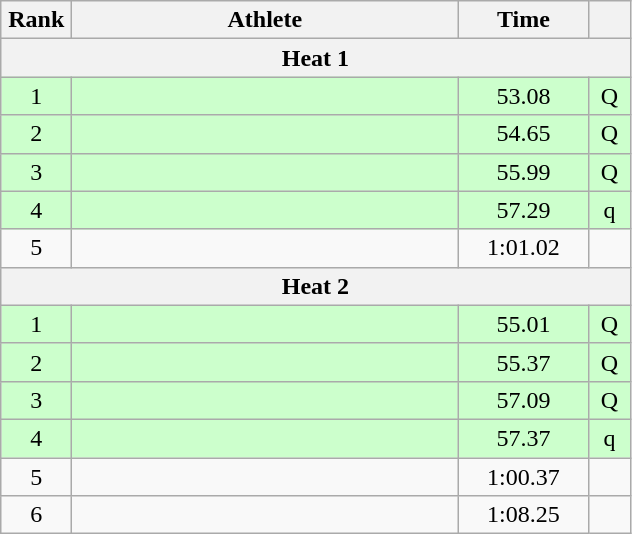<table class=wikitable style="text-align:center">
<tr>
<th width=40>Rank</th>
<th width=250>Athlete</th>
<th width=80>Time</th>
<th width=20></th>
</tr>
<tr>
<th colspan=4>Heat 1</th>
</tr>
<tr bgcolor="ccffcc">
<td>1</td>
<td align=left></td>
<td>53.08</td>
<td>Q</td>
</tr>
<tr bgcolor="ccffcc">
<td>2</td>
<td align=left></td>
<td>54.65</td>
<td>Q</td>
</tr>
<tr bgcolor="ccffcc">
<td>3</td>
<td align=left></td>
<td>55.99</td>
<td>Q</td>
</tr>
<tr bgcolor="ccffcc">
<td>4</td>
<td align=left></td>
<td>57.29</td>
<td>q</td>
</tr>
<tr>
<td>5</td>
<td align=left></td>
<td>1:01.02</td>
<td></td>
</tr>
<tr>
<th colspan=4>Heat 2</th>
</tr>
<tr bgcolor="ccffcc">
<td>1</td>
<td align=left></td>
<td>55.01</td>
<td>Q</td>
</tr>
<tr bgcolor="ccffcc">
<td>2</td>
<td align=left></td>
<td>55.37</td>
<td>Q</td>
</tr>
<tr bgcolor="ccffcc">
<td>3</td>
<td align=left></td>
<td>57.09</td>
<td>Q</td>
</tr>
<tr bgcolor="ccffcc">
<td>4</td>
<td align=left></td>
<td>57.37</td>
<td>q</td>
</tr>
<tr>
<td>5</td>
<td align=left></td>
<td>1:00.37</td>
<td></td>
</tr>
<tr>
<td>6</td>
<td align=left></td>
<td>1:08.25</td>
<td></td>
</tr>
</table>
